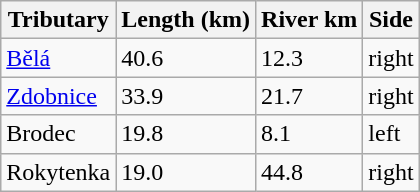<table class="wikitable">
<tr>
<th>Tributary</th>
<th>Length (km)</th>
<th>River km</th>
<th>Side</th>
</tr>
<tr>
<td><a href='#'>Bělá</a></td>
<td>40.6</td>
<td>12.3</td>
<td>right</td>
</tr>
<tr>
<td><a href='#'>Zdobnice</a></td>
<td>33.9</td>
<td>21.7</td>
<td>right</td>
</tr>
<tr>
<td>Brodec</td>
<td>19.8</td>
<td>8.1</td>
<td>left</td>
</tr>
<tr>
<td>Rokytenka</td>
<td>19.0</td>
<td>44.8</td>
<td>right</td>
</tr>
</table>
